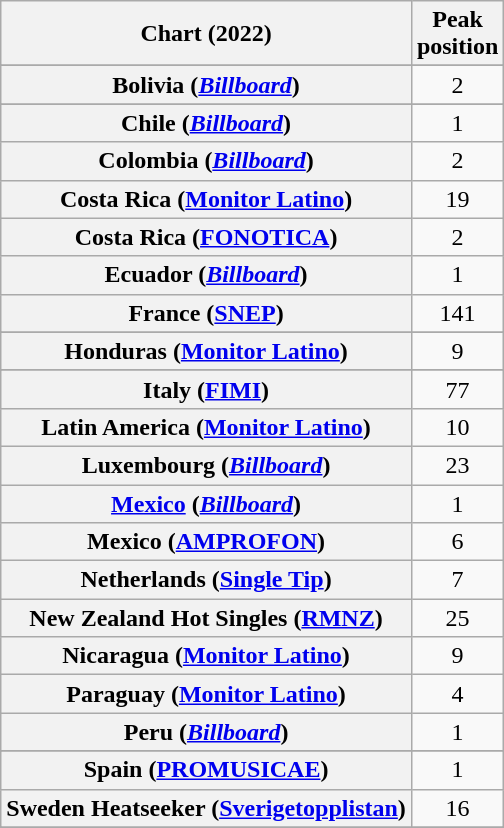<table class="wikitable sortable plainrowheaders" style="text-align:center">
<tr>
<th scope="col">Chart (2022)</th>
<th scope="col">Peak<br>position</th>
</tr>
<tr>
</tr>
<tr>
<th scope="row">Bolivia (<em><a href='#'>Billboard</a></em>)</th>
<td>2</td>
</tr>
<tr>
</tr>
<tr>
<th scope="row">Chile (<em><a href='#'>Billboard</a></em>)</th>
<td>1</td>
</tr>
<tr>
<th scope="row">Colombia (<em><a href='#'>Billboard</a></em>)</th>
<td>2</td>
</tr>
<tr>
<th scope="row">Costa Rica (<a href='#'>Monitor Latino</a>)</th>
<td>19</td>
</tr>
<tr>
<th scope="row">Costa Rica (<a href='#'>FONOTICA</a>)</th>
<td>2</td>
</tr>
<tr>
<th scope="row">Ecuador (<em><a href='#'>Billboard</a></em>)</th>
<td>1</td>
</tr>
<tr>
<th scope="row">France (<a href='#'>SNEP</a>)</th>
<td>141</td>
</tr>
<tr>
</tr>
<tr>
<th scope="row">Honduras (<a href='#'>Monitor Latino</a>)</th>
<td>9</td>
</tr>
<tr>
</tr>
<tr>
<th scope="row">Italy (<a href='#'>FIMI</a>)</th>
<td>77</td>
</tr>
<tr>
<th scope="row">Latin America (<a href='#'>Monitor Latino</a>)</th>
<td>10</td>
</tr>
<tr>
<th scope="row">Luxembourg (<em><a href='#'>Billboard</a></em>)</th>
<td>23</td>
</tr>
<tr>
<th scope="row"><a href='#'>Mexico</a> (<em><a href='#'>Billboard</a></em>)</th>
<td>1</td>
</tr>
<tr>
<th scope="row">Mexico (<a href='#'>AMPROFON</a>)</th>
<td>6</td>
</tr>
<tr>
<th scope="row">Netherlands (<a href='#'>Single Tip</a>)</th>
<td>7</td>
</tr>
<tr>
<th scope="row">New Zealand Hot Singles (<a href='#'>RMNZ</a>)</th>
<td>25</td>
</tr>
<tr>
<th scope="row">Nicaragua (<a href='#'>Monitor Latino</a>)</th>
<td>9</td>
</tr>
<tr>
<th scope="row">Paraguay (<a href='#'>Monitor Latino</a>)</th>
<td>4</td>
</tr>
<tr>
<th scope="row">Peru (<em><a href='#'>Billboard</a></em>)</th>
<td>1</td>
</tr>
<tr>
</tr>
<tr>
<th scope="row">Spain (<a href='#'>PROMUSICAE</a>)</th>
<td>1</td>
</tr>
<tr>
<th scope="row">Sweden Heatseeker (<a href='#'>Sverigetopplistan</a>)</th>
<td>16</td>
</tr>
<tr>
</tr>
<tr>
</tr>
<tr>
</tr>
<tr>
</tr>
<tr>
</tr>
<tr>
</tr>
</table>
